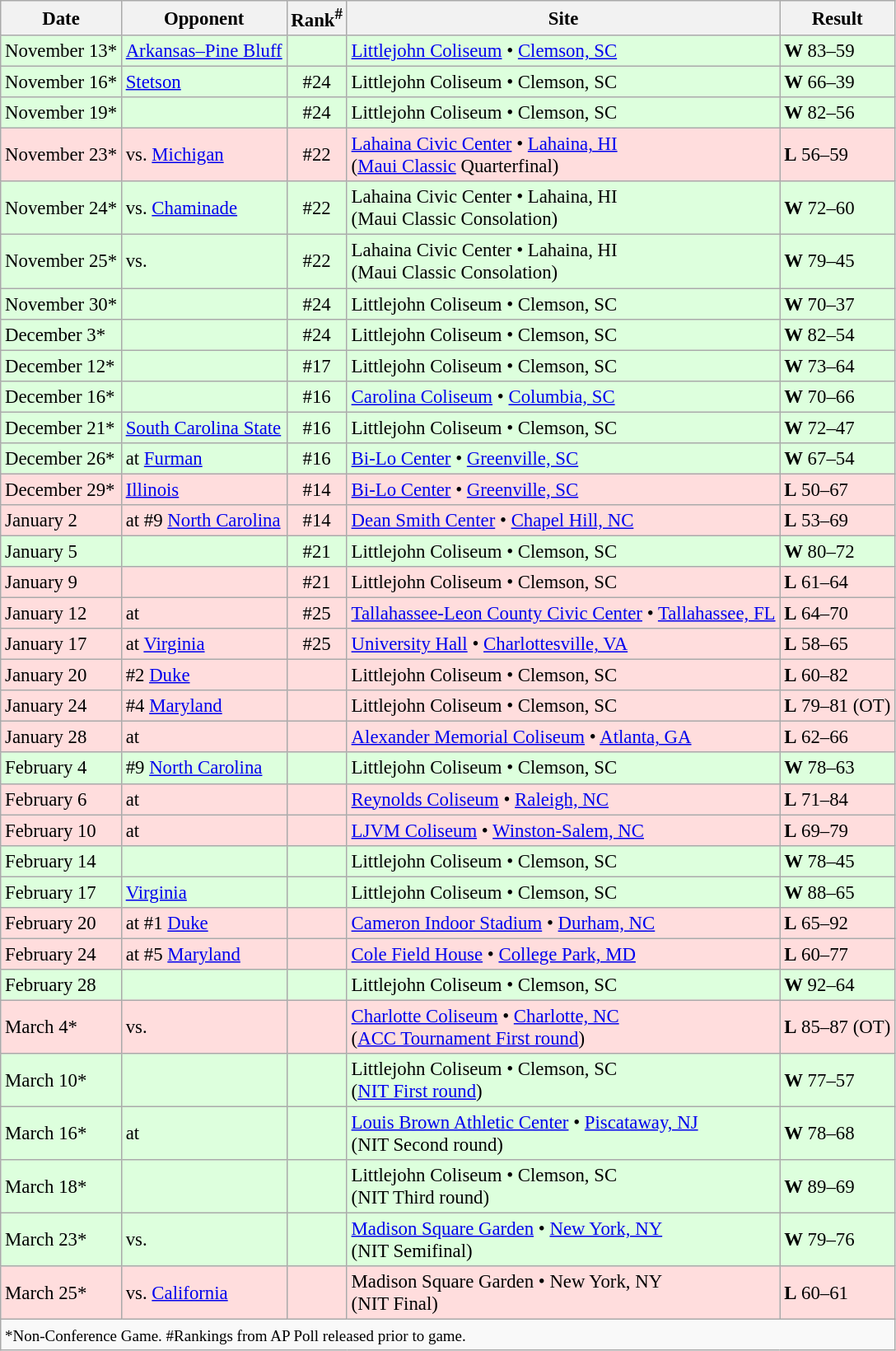<table class="wikitable" style="font-size:95%;">
<tr>
<th>Date</th>
<th>Opponent</th>
<th>Rank<sup>#</sup></th>
<th>Site</th>
<th>Result</th>
</tr>
<tr style="background: #ddffdd;">
<td>November 13*</td>
<td><a href='#'>Arkansas–Pine Bluff</a></td>
<td></td>
<td><a href='#'>Littlejohn Coliseum</a> • <a href='#'>Clemson, SC</a></td>
<td><strong>W</strong> 83–59</td>
</tr>
<tr style="background: #ddffdd;">
<td>November 16*</td>
<td><a href='#'>Stetson</a></td>
<td align=center>#24</td>
<td>Littlejohn Coliseum • Clemson, SC</td>
<td><strong>W</strong> 66–39</td>
</tr>
<tr style="background: #ddffdd;">
<td>November 19*</td>
<td></td>
<td align=center>#24</td>
<td>Littlejohn Coliseum • Clemson, SC</td>
<td><strong>W</strong> 82–56</td>
</tr>
<tr style="background: #ffdddd;">
<td>November 23*</td>
<td>vs. <a href='#'>Michigan</a></td>
<td align=center>#22</td>
<td><a href='#'>Lahaina Civic Center</a> • <a href='#'>Lahaina, HI</a><br>(<a href='#'>Maui Classic</a> Quarterfinal)</td>
<td><strong>L</strong> 56–59</td>
</tr>
<tr style="background: #ddffdd;">
<td>November 24*</td>
<td>vs. <a href='#'>Chaminade</a></td>
<td align=center>#22</td>
<td>Lahaina Civic Center • Lahaina, HI<br>(Maui Classic Consolation)</td>
<td><strong>W</strong> 72–60</td>
</tr>
<tr style="background: #ddffdd;">
<td>November 25*</td>
<td>vs. </td>
<td align=center>#22</td>
<td>Lahaina Civic Center • Lahaina, HI<br>(Maui Classic Consolation)</td>
<td><strong>W</strong> 79–45</td>
</tr>
<tr style="background: #ddffdd;">
<td>November 30*</td>
<td></td>
<td align=center>#24</td>
<td>Littlejohn Coliseum • Clemson, SC</td>
<td><strong>W</strong> 70–37</td>
</tr>
<tr style="background: #ddffdd;">
<td>December 3*</td>
<td></td>
<td align=center>#24</td>
<td>Littlejohn Coliseum • Clemson, SC</td>
<td><strong>W</strong> 82–54</td>
</tr>
<tr style="background: #ddffdd;">
<td>December 12*</td>
<td></td>
<td align=center>#17</td>
<td>Littlejohn Coliseum • Clemson, SC</td>
<td><strong>W</strong> 73–64</td>
</tr>
<tr style="background: #ddffdd;">
<td>December 16*</td>
<td></td>
<td align=center>#16</td>
<td><a href='#'>Carolina Coliseum</a> • <a href='#'>Columbia, SC</a></td>
<td><strong>W</strong> 70–66</td>
</tr>
<tr style="background: #ddffdd;">
<td>December 21*</td>
<td><a href='#'>South Carolina State</a></td>
<td align=center>#16</td>
<td>Littlejohn Coliseum • Clemson, SC</td>
<td><strong>W</strong> 72–47</td>
</tr>
<tr style="background: #ddffdd;">
<td>December 26*</td>
<td>at <a href='#'>Furman</a></td>
<td align=center>#16</td>
<td><a href='#'>Bi-Lo Center</a> • <a href='#'>Greenville, SC</a></td>
<td><strong>W</strong> 67–54</td>
</tr>
<tr style="background: #ffdddd;">
<td>December 29*</td>
<td><a href='#'>Illinois</a></td>
<td align=center>#14</td>
<td><a href='#'>Bi-Lo Center</a> • <a href='#'>Greenville, SC</a></td>
<td><strong>L</strong> 50–67</td>
</tr>
<tr style="background: #ffdddd;">
<td>January 2</td>
<td>at #9 <a href='#'>North Carolina</a></td>
<td align=center>#14</td>
<td><a href='#'>Dean Smith Center</a> • <a href='#'>Chapel Hill, NC</a></td>
<td><strong>L</strong> 53–69</td>
</tr>
<tr style="background: #ddffdd;">
<td>January 5</td>
<td></td>
<td align=center>#21</td>
<td>Littlejohn Coliseum • Clemson, SC</td>
<td><strong>W</strong> 80–72</td>
</tr>
<tr style="background: #ffdddd;">
<td>January 9</td>
<td></td>
<td align=center>#21</td>
<td>Littlejohn Coliseum • Clemson, SC</td>
<td><strong>L</strong> 61–64</td>
</tr>
<tr style="background: #ffdddd;">
<td>January 12</td>
<td>at </td>
<td align=center>#25</td>
<td><a href='#'>Tallahassee-Leon County Civic Center</a> • <a href='#'>Tallahassee, FL</a></td>
<td><strong>L</strong> 64–70</td>
</tr>
<tr style="background: #ffdddd;">
<td>January 17</td>
<td>at <a href='#'>Virginia</a></td>
<td align=center>#25</td>
<td><a href='#'>University Hall</a> • <a href='#'>Charlottesville, VA</a></td>
<td><strong>L</strong> 58–65</td>
</tr>
<tr style="background: #ffdddd;">
<td>January 20</td>
<td>#2 <a href='#'>Duke</a></td>
<td></td>
<td>Littlejohn Coliseum • Clemson, SC</td>
<td><strong>L</strong> 60–82</td>
</tr>
<tr style="background: #ffdddd;">
<td>January 24</td>
<td>#4 <a href='#'>Maryland</a></td>
<td></td>
<td>Littlejohn Coliseum • Clemson, SC</td>
<td><strong>L</strong> 79–81 (OT)</td>
</tr>
<tr style="background: #ffdddd;">
<td>January 28</td>
<td>at </td>
<td></td>
<td><a href='#'>Alexander Memorial Coliseum</a> • <a href='#'>Atlanta, GA</a></td>
<td><strong>L</strong> 62–66</td>
</tr>
<tr style="background: #ddffdd;">
<td>February 4</td>
<td>#9 <a href='#'>North Carolina</a></td>
<td></td>
<td>Littlejohn Coliseum • Clemson, SC</td>
<td><strong>W</strong> 78–63</td>
</tr>
<tr style="background: #ffdddd;">
<td>February 6</td>
<td>at </td>
<td></td>
<td><a href='#'>Reynolds Coliseum</a> • <a href='#'>Raleigh, NC</a></td>
<td><strong>L</strong> 71–84</td>
</tr>
<tr style="background: #ffdddd;">
<td>February 10</td>
<td>at </td>
<td></td>
<td><a href='#'>LJVM Coliseum</a> • <a href='#'>Winston-Salem, NC</a></td>
<td><strong>L</strong> 69–79</td>
</tr>
<tr style="background: #ddffdd;">
<td>February 14</td>
<td></td>
<td></td>
<td>Littlejohn Coliseum • Clemson, SC</td>
<td><strong>W</strong> 78–45</td>
</tr>
<tr style="background: #ddffdd;">
<td>February 17</td>
<td><a href='#'>Virginia</a></td>
<td></td>
<td>Littlejohn Coliseum • Clemson, SC</td>
<td><strong>W</strong> 88–65</td>
</tr>
<tr style="background: #ffdddd;">
<td>February 20</td>
<td>at #1 <a href='#'>Duke</a></td>
<td></td>
<td><a href='#'>Cameron Indoor Stadium</a> • <a href='#'>Durham, NC</a></td>
<td><strong>L</strong> 65–92</td>
</tr>
<tr style="background: #ffdddd;">
<td>February 24</td>
<td>at #5 <a href='#'>Maryland</a></td>
<td></td>
<td><a href='#'>Cole Field House</a> • <a href='#'>College Park, MD</a></td>
<td><strong>L</strong> 60–77</td>
</tr>
<tr style="background: #ddffdd;">
<td>February 28</td>
<td></td>
<td></td>
<td>Littlejohn Coliseum • Clemson, SC</td>
<td><strong>W</strong> 92–64</td>
</tr>
<tr style="background: #ffdddd;">
<td>March 4*</td>
<td>vs. </td>
<td></td>
<td><a href='#'>Charlotte Coliseum</a> • <a href='#'>Charlotte, NC</a><br>(<a href='#'>ACC Tournament First round</a>)</td>
<td><strong>L</strong> 85–87 (OT)</td>
</tr>
<tr style="background: #ddffdd;">
<td>March 10*</td>
<td></td>
<td></td>
<td>Littlejohn Coliseum • Clemson, SC<br>(<a href='#'>NIT First round</a>)</td>
<td><strong>W</strong> 77–57</td>
</tr>
<tr style="background: #ddffdd;">
<td>March 16*</td>
<td>at </td>
<td></td>
<td><a href='#'>Louis Brown Athletic Center</a> • <a href='#'>Piscataway, NJ</a><br>(NIT Second round)</td>
<td><strong>W</strong> 78–68</td>
</tr>
<tr style="background: #ddffdd;">
<td>March 18*</td>
<td></td>
<td></td>
<td>Littlejohn Coliseum • Clemson, SC<br>(NIT Third round)</td>
<td><strong>W</strong> 89–69</td>
</tr>
<tr style="background: #ddffdd;">
<td>March 23*</td>
<td>vs. </td>
<td></td>
<td><a href='#'>Madison Square Garden</a> • <a href='#'>New York, NY</a><br>(NIT Semifinal)</td>
<td><strong>W</strong> 79–76</td>
</tr>
<tr style="background: #ffdddd;">
<td>March 25*</td>
<td>vs. <a href='#'>California</a></td>
<td></td>
<td>Madison Square Garden • New York, NY<br>(NIT Final)</td>
<td><strong>L</strong> 60–61</td>
</tr>
<tr style="background:#f9f9f9;">
<td colspan=5><small>*Non-Conference Game. #Rankings from AP Poll released prior to game.</small></td>
</tr>
</table>
